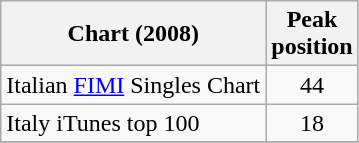<table class="wikitable">
<tr>
<th align="left">Chart (2008)</th>
<th align="left">Peak<br>position</th>
</tr>
<tr>
<td align="left">Italian <a href='#'>FIMI</a> Singles Chart</td>
<td align="center">44</td>
</tr>
<tr>
<td align="left">Italy iTunes top 100</td>
<td align="center">18</td>
</tr>
<tr>
</tr>
</table>
